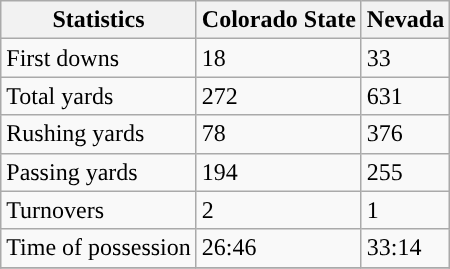<table class="wikitable">
<tr>
<th>Statistics</th>
<th>Colorado State</th>
<th>Nevada</th>
</tr>
<tr>
<td>First downs</td>
<td>18</td>
<td>33</td>
</tr>
<tr>
<td>Total yards</td>
<td>272</td>
<td>631</td>
</tr>
<tr>
<td>Rushing yards</td>
<td>78</td>
<td>376</td>
</tr>
<tr>
<td>Passing yards</td>
<td>194</td>
<td>255</td>
</tr>
<tr>
<td>Turnovers</td>
<td>2</td>
<td>1</td>
</tr>
<tr>
<td>Time of possession</td>
<td>26:46</td>
<td>33:14</td>
</tr>
<tr>
</tr>
</table>
